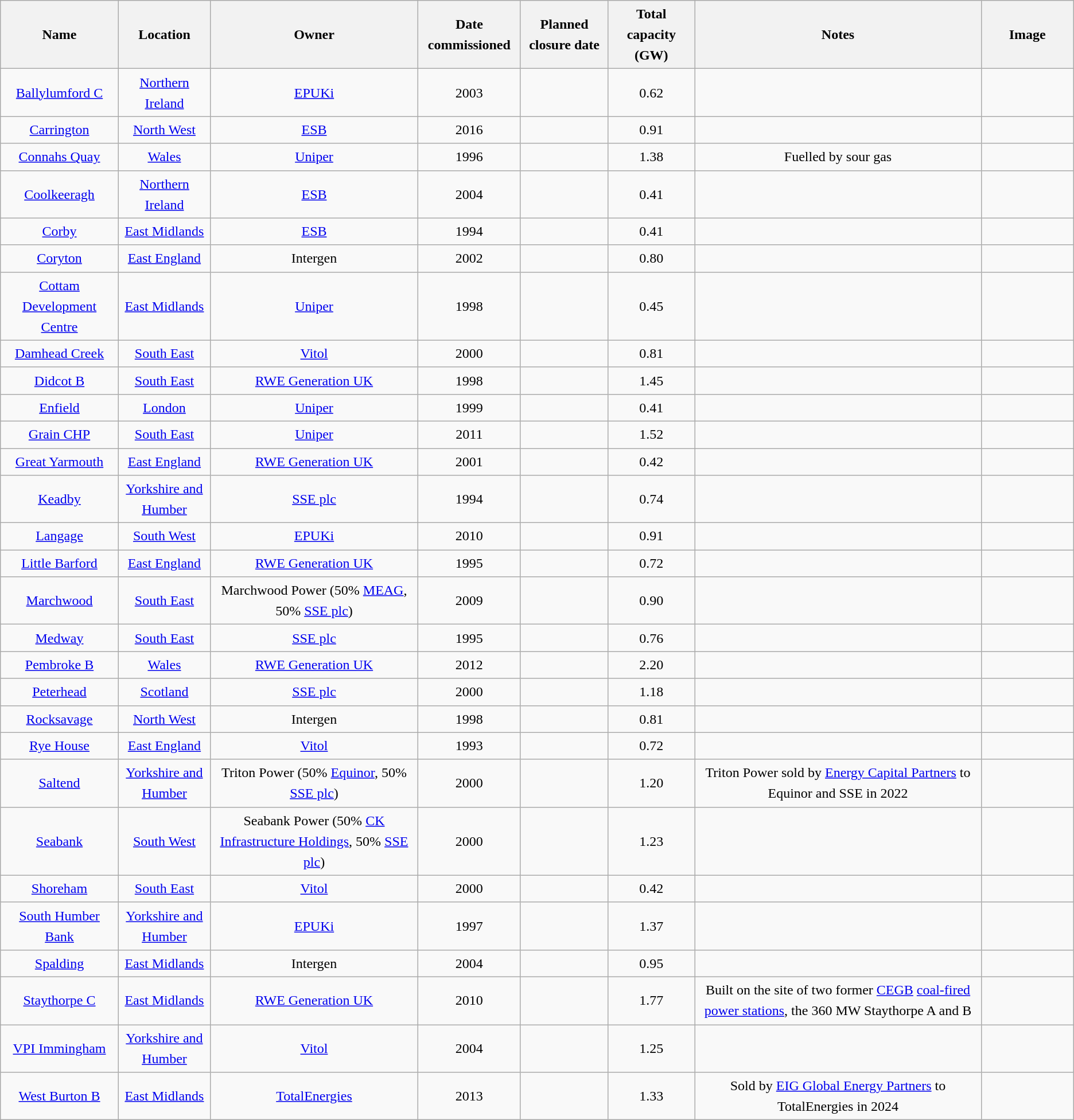<table class="wikitable sortable" style="font-size:100%;border:0px;text-align:center;line-height:150%;table-layout: fixed">
<tr>
<th scope="col">Name</th>
<th scope="col">Location</th>
<th scope="col">Owner</th>
<th scope="col" data-sort-type="number">Date commissioned</th>
<th scope="col" data-sort-type="number">Planned closure date</th>
<th scope="col" data-sort-type="number">Total capacity (GW)</th>
<th scope="col">Notes</th>
<th scope="col" style="width:100px" class="unsortable">Image</th>
</tr>
<tr>
<td><a href='#'>Ballylumford C</a></td>
<td><a href='#'>Northern Ireland</a></td>
<td><a href='#'>EPUKi</a></td>
<td>2003</td>
<td></td>
<td>0.62</td>
<td></td>
<td></td>
</tr>
<tr>
<td><a href='#'>Carrington</a></td>
<td><a href='#'>North West</a></td>
<td><a href='#'>ESB</a></td>
<td>2016</td>
<td></td>
<td>0.91</td>
<td></td>
<td></td>
</tr>
<tr>
<td><a href='#'>Connahs Quay</a></td>
<td><a href='#'>Wales</a></td>
<td><a href='#'>Uniper</a></td>
<td>1996</td>
<td></td>
<td>1.38</td>
<td>Fuelled by sour gas</td>
<td></td>
</tr>
<tr>
<td><a href='#'>Coolkeeragh</a></td>
<td><a href='#'>Northern Ireland</a></td>
<td><a href='#'>ESB</a></td>
<td>2004</td>
<td></td>
<td>0.41</td>
<td></td>
<td></td>
</tr>
<tr>
<td><a href='#'>Corby</a></td>
<td><a href='#'>East Midlands</a></td>
<td><a href='#'>ESB</a></td>
<td>1994</td>
<td></td>
<td>0.41</td>
<td></td>
<td></td>
</tr>
<tr>
<td><a href='#'>Coryton</a></td>
<td><a href='#'>East England</a></td>
<td>Intergen</td>
<td>2002</td>
<td></td>
<td>0.80</td>
<td></td>
<td></td>
</tr>
<tr>
<td><a href='#'>Cottam Development Centre</a></td>
<td><a href='#'>East Midlands</a></td>
<td><a href='#'>Uniper</a></td>
<td>1998</td>
<td></td>
<td>0.45</td>
<td></td>
<td></td>
</tr>
<tr>
<td><a href='#'>Damhead Creek</a></td>
<td><a href='#'>South East</a></td>
<td><a href='#'>Vitol</a></td>
<td>2000</td>
<td></td>
<td>0.81</td>
<td></td>
<td></td>
</tr>
<tr>
<td><a href='#'>Didcot B</a></td>
<td><a href='#'>South East</a></td>
<td><a href='#'>RWE Generation UK</a></td>
<td>1998</td>
<td></td>
<td>1.45</td>
<td></td>
<td></td>
</tr>
<tr>
<td><a href='#'>Enfield</a></td>
<td><a href='#'>London</a></td>
<td><a href='#'>Uniper</a></td>
<td>1999</td>
<td></td>
<td>0.41</td>
<td></td>
<td></td>
</tr>
<tr>
<td><a href='#'>Grain CHP</a></td>
<td><a href='#'>South East</a></td>
<td><a href='#'>Uniper</a></td>
<td>2011</td>
<td></td>
<td>1.52</td>
<td></td>
<td></td>
</tr>
<tr>
<td><a href='#'>Great Yarmouth</a></td>
<td><a href='#'>East England</a></td>
<td><a href='#'>RWE Generation UK</a></td>
<td>2001</td>
<td></td>
<td>0.42</td>
<td></td>
<td></td>
</tr>
<tr>
<td><a href='#'>Keadby</a></td>
<td><a href='#'>Yorkshire and Humber</a></td>
<td><a href='#'>SSE plc</a></td>
<td>1994</td>
<td></td>
<td>0.74</td>
<td></td>
<td></td>
</tr>
<tr>
<td><a href='#'>Langage</a></td>
<td><a href='#'>South West</a></td>
<td><a href='#'>EPUKi</a></td>
<td>2010</td>
<td></td>
<td>0.91</td>
<td></td>
<td></td>
</tr>
<tr>
<td><a href='#'>Little Barford</a></td>
<td><a href='#'>East England</a></td>
<td><a href='#'>RWE Generation UK</a></td>
<td>1995</td>
<td></td>
<td>0.72</td>
<td></td>
<td></td>
</tr>
<tr>
<td><a href='#'>Marchwood</a></td>
<td><a href='#'>South East</a></td>
<td>Marchwood Power (50% <a href='#'>MEAG</a>, 50% <a href='#'>SSE plc</a>)</td>
<td>2009</td>
<td></td>
<td>0.90</td>
<td></td>
<td></td>
</tr>
<tr>
<td><a href='#'>Medway</a></td>
<td><a href='#'>South East</a></td>
<td><a href='#'>SSE plc</a></td>
<td>1995</td>
<td></td>
<td>0.76</td>
<td></td>
<td></td>
</tr>
<tr>
<td><a href='#'>Pembroke B</a></td>
<td><a href='#'>Wales</a></td>
<td><a href='#'>RWE Generation UK</a></td>
<td>2012</td>
<td></td>
<td>2.20</td>
<td></td>
<td></td>
</tr>
<tr>
<td><a href='#'>Peterhead</a></td>
<td><a href='#'>Scotland</a></td>
<td><a href='#'>SSE plc</a></td>
<td>2000</td>
<td></td>
<td>1.18</td>
<td></td>
<td></td>
</tr>
<tr>
<td><a href='#'>Rocksavage</a></td>
<td><a href='#'>North West</a></td>
<td>Intergen</td>
<td>1998</td>
<td></td>
<td>0.81</td>
<td></td>
<td></td>
</tr>
<tr>
<td><a href='#'>Rye House</a></td>
<td><a href='#'>East England</a></td>
<td><a href='#'>Vitol</a></td>
<td>1993</td>
<td></td>
<td>0.72</td>
<td></td>
<td></td>
</tr>
<tr>
<td><a href='#'>Saltend</a></td>
<td><a href='#'>Yorkshire and Humber</a></td>
<td>Triton Power (50% <a href='#'>Equinor</a>, 50% <a href='#'>SSE plc</a>)</td>
<td>2000</td>
<td></td>
<td>1.20</td>
<td>Triton Power sold by <a href='#'>Energy Capital Partners</a> to Equinor and SSE in 2022</td>
<td></td>
</tr>
<tr>
<td><a href='#'>Seabank</a></td>
<td><a href='#'>South West</a></td>
<td>Seabank Power (50% <a href='#'>CK Infrastructure Holdings</a>, 50% <a href='#'>SSE plc</a>)</td>
<td>2000</td>
<td></td>
<td>1.23</td>
<td></td>
<td></td>
</tr>
<tr>
<td><a href='#'>Shoreham</a></td>
<td><a href='#'>South East</a></td>
<td><a href='#'>Vitol</a></td>
<td>2000</td>
<td></td>
<td>0.42</td>
<td></td>
<td></td>
</tr>
<tr>
<td><a href='#'>South Humber Bank</a></td>
<td><a href='#'>Yorkshire and Humber</a></td>
<td><a href='#'>EPUKi</a></td>
<td>1997</td>
<td></td>
<td>1.37</td>
<td></td>
<td></td>
</tr>
<tr>
<td><a href='#'>Spalding</a></td>
<td><a href='#'>East Midlands</a></td>
<td>Intergen</td>
<td>2004</td>
<td></td>
<td>0.95</td>
<td></td>
<td></td>
</tr>
<tr>
<td><a href='#'>Staythorpe C</a></td>
<td><a href='#'>East Midlands</a></td>
<td><a href='#'>RWE Generation UK</a></td>
<td>2010</td>
<td></td>
<td>1.77</td>
<td>Built on the site of two former <a href='#'>CEGB</a> <a href='#'>coal-fired power stations</a>, the 360 MW Staythorpe A and B</td>
<td></td>
</tr>
<tr>
<td><a href='#'>VPI Immingham</a></td>
<td><a href='#'>Yorkshire and Humber</a></td>
<td><a href='#'>Vitol</a></td>
<td>2004</td>
<td></td>
<td>1.25</td>
<td></td>
<td></td>
</tr>
<tr>
<td><a href='#'>West Burton B</a></td>
<td><a href='#'>East Midlands</a></td>
<td><a href='#'>TotalEnergies</a></td>
<td>2013</td>
<td></td>
<td>1.33</td>
<td>Sold by <a href='#'>EIG Global Energy Partners</a> to TotalEnergies in 2024</td>
<td></td>
</tr>
</table>
